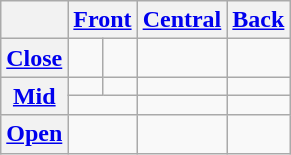<table class="wikitable" style="text-align:center">
<tr>
<th></th>
<th colspan="2"><a href='#'>Front</a></th>
<th><a href='#'>Central</a></th>
<th><a href='#'>Back</a></th>
</tr>
<tr align="center">
<th><a href='#'>Close</a></th>
<td></td>
<td></td>
<td></td>
<td></td>
</tr>
<tr>
<th rowspan="2"><a href='#'>Mid</a></th>
<td></td>
<td></td>
<td></td>
<td></td>
</tr>
<tr>
<td colspan="2"></td>
<td></td>
<td></td>
</tr>
<tr align="center">
<th><a href='#'>Open</a></th>
<td colspan="2"></td>
<td></td>
<td></td>
</tr>
</table>
